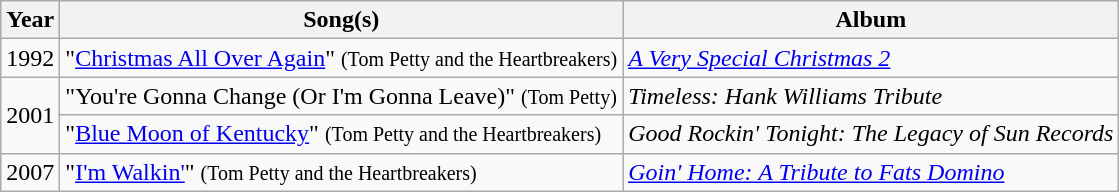<table class="wikitable">
<tr>
<th>Year</th>
<th>Song(s)</th>
<th>Album</th>
</tr>
<tr>
<td>1992</td>
<td>"<a href='#'>Christmas All Over Again</a>" <small>(Tom Petty and the Heartbreakers)</small></td>
<td><em><a href='#'>A Very Special Christmas 2</a></em></td>
</tr>
<tr>
<td rowspan="2">2001</td>
<td>"You're Gonna Change (Or I'm Gonna Leave)" <small>(Tom Petty)</small></td>
<td><em>Timeless: Hank Williams Tribute</em></td>
</tr>
<tr>
<td>"<a href='#'>Blue Moon of Kentucky</a>" <small>(Tom Petty and the Heartbreakers)</small></td>
<td><em>Good Rockin' Tonight: The Legacy of Sun Records</em></td>
</tr>
<tr>
<td>2007</td>
<td>"<a href='#'>I'm Walkin'</a>" <small>(Tom Petty and the Heartbreakers)</small></td>
<td><em><a href='#'>Goin' Home: A Tribute to Fats Domino</a></em></td>
</tr>
</table>
